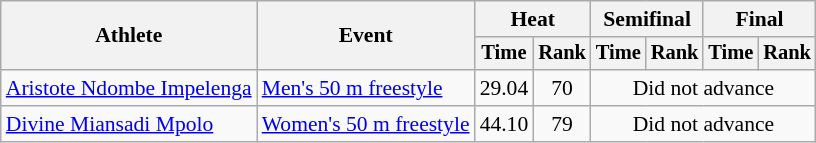<table class=wikitable style="font-size:90%">
<tr>
<th rowspan="2">Athlete</th>
<th rowspan="2">Event</th>
<th colspan="2">Heat</th>
<th colspan="2">Semifinal</th>
<th colspan="2">Final</th>
</tr>
<tr style="font-size:95%">
<th>Time</th>
<th>Rank</th>
<th>Time</th>
<th>Rank</th>
<th>Time</th>
<th>Rank</th>
</tr>
<tr align=center>
<td align=left><a href='#'>Aristote Ndombe Impelenga</a></td>
<td align=left><a href='#'>Men's 50 m freestyle</a></td>
<td>29.04</td>
<td>70</td>
<td colspan=4>Did not advance</td>
</tr>
<tr align=center>
<td align=left><a href='#'>Divine Miansadi Mpolo</a></td>
<td align=left><a href='#'>Women's 50 m freestyle</a></td>
<td>44.10</td>
<td>79</td>
<td colspan=4>Did not advance</td>
</tr>
</table>
